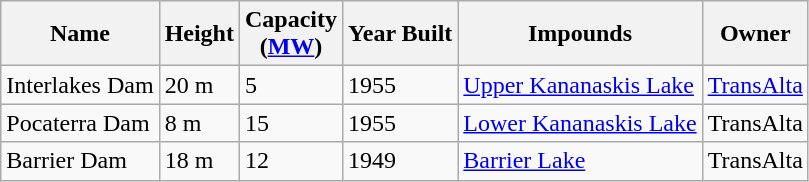<table class="wikitable sortable">
<tr>
<th>Name</th>
<th>Height</th>
<th>Capacity<br>(<a href='#'>MW</a>)</th>
<th>Year Built</th>
<th>Impounds</th>
<th>Owner</th>
</tr>
<tr>
<td>Interlakes Dam</td>
<td>20 m</td>
<td>5</td>
<td>1955</td>
<td><a href='#'>Upper Kananaskis Lake</a></td>
<td><a href='#'>TransAlta</a></td>
</tr>
<tr>
<td>Pocaterra Dam</td>
<td>8 m</td>
<td>15</td>
<td>1955</td>
<td><a href='#'>Lower Kananaskis Lake</a></td>
<td>TransAlta</td>
</tr>
<tr>
<td>Barrier Dam</td>
<td>18 m</td>
<td>12</td>
<td>1949</td>
<td><a href='#'>Barrier Lake</a></td>
<td>TransAlta</td>
</tr>
</table>
